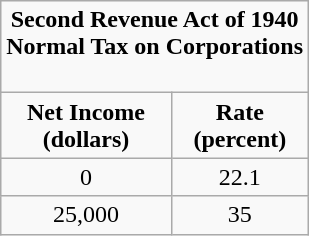<table class="wikitable" style="text-align:center;">
<tr>
<td colspan="4"><strong>Second Revenue Act of 1940<br>Normal Tax on Corporations</strong><br><br> </td>
</tr>
<tr>
<td><strong>Net Income<br>(dollars)</strong></td>
<td><strong>Rate<br>(percent)</strong></td>
</tr>
<tr>
<td>0</td>
<td>22.1</td>
</tr>
<tr>
<td>25,000</td>
<td>35</td>
</tr>
</table>
